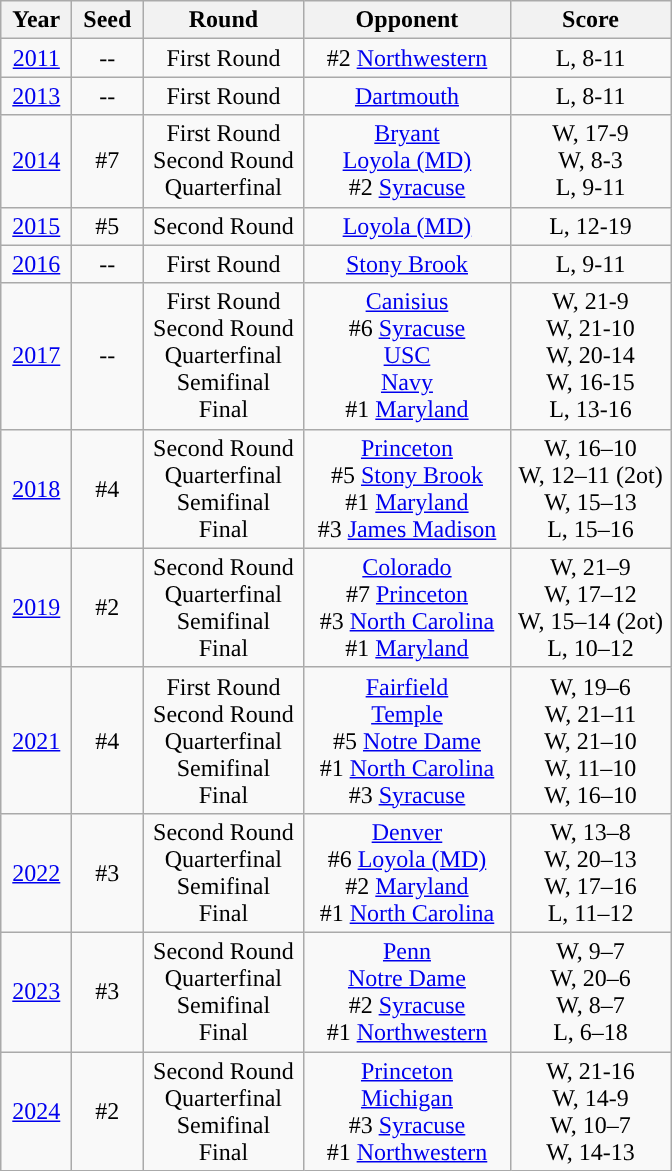<table class="wikitable">
<tr>
<th style="width:40px; ">Year</th>
<th style="width:40px; ">Seed</th>
<th style="width:100px; ">Round</th>
<th style="width:130px; ">Opponent</th>
<th style="width:100px; ">Score</th>
</tr>
<tr align="center">
<td><a href='#'>2011</a></td>
<td>--</td>
<td>First Round</td>
<td>#2 <a href='#'>Northwestern</a></td>
<td>L, 8-11</td>
</tr>
<tr align="center">
<td><a href='#'>2013</a></td>
<td>--</td>
<td>First Round</td>
<td><a href='#'>Dartmouth</a></td>
<td>L, 8-11</td>
</tr>
<tr align="center">
<td><a href='#'>2014</a></td>
<td>#7</td>
<td>First Round<br>Second Round<br>Quarterfinal</td>
<td><a href='#'>Bryant</a><br><a href='#'>Loyola (MD)</a><br>#2 <a href='#'>Syracuse</a></td>
<td>W, 17-9<br>W, 8-3<br>L, 9-11</td>
</tr>
<tr align="center">
<td><a href='#'>2015</a></td>
<td>#5</td>
<td>Second Round</td>
<td><a href='#'>Loyola (MD)</a></td>
<td>L, 12-19</td>
</tr>
<tr align="center">
<td><a href='#'>2016</a></td>
<td>--</td>
<td>First Round</td>
<td><a href='#'>Stony Brook</a></td>
<td>L, 9-11</td>
</tr>
<tr align="center">
<td><a href='#'>2017</a></td>
<td>--</td>
<td>First Round<br>Second Round<br>Quarterfinal<br>Semifinal<br>Final</td>
<td><a href='#'>Canisius</a><br>#6 <a href='#'>Syracuse</a><br><a href='#'>USC</a><br><a href='#'>Navy</a><br>#1 <a href='#'>Maryland</a></td>
<td>W, 21-9<br>W, 21-10<br>W, 20-14<br>W, 16-15<br>L, 13-16</td>
</tr>
<tr align="center">
<td><a href='#'>2018</a></td>
<td>#4</td>
<td>Second Round<br>Quarterfinal<br>Semifinal<br>Final</td>
<td><a href='#'>Princeton</a><br>#5 <a href='#'>Stony Brook</a><br>#1 <a href='#'>Maryland</a><br>#3 <a href='#'>James Madison</a></td>
<td>W, 16–10<br>W, 12–11 (2ot)<br>W, 15–13<br>L, 15–16</td>
</tr>
<tr align="center">
<td><a href='#'>2019</a></td>
<td>#2</td>
<td>Second Round<br>Quarterfinal<br>Semifinal<br>Final</td>
<td><a href='#'>Colorado</a><br>#7 <a href='#'>Princeton</a><br>#3 <a href='#'>North Carolina</a><br>#1 <a href='#'>Maryland</a></td>
<td>W, 21–9<br>W, 17–12<br>W, 15–14 (2ot)<br>L, 10–12</td>
</tr>
<tr align="center">
<td><a href='#'>2021</a></td>
<td>#4</td>
<td>First Round<br>Second Round<br>Quarterfinal<br>Semifinal<br>Final</td>
<td><a href='#'>Fairfield</a><br><a href='#'>Temple</a><br>#5 <a href='#'>Notre Dame</a><br>#1 <a href='#'>North Carolina</a><br>#3 <a href='#'>Syracuse</a></td>
<td>W, 19–6<br>W, 21–11<br>W, 21–10<br>W, 11–10<br>W, 16–10</td>
</tr>
<tr align="center">
<td><a href='#'>2022</a></td>
<td>#3</td>
<td>Second Round<br>Quarterfinal<br>Semifinal<br>Final</td>
<td><a href='#'>Denver</a><br>#6 <a href='#'>Loyola (MD)</a><br>#2 <a href='#'>Maryland</a><br>#1 <a href='#'>North Carolina</a></td>
<td>W, 13–8<br>W, 20–13<br>W, 17–16<br>L, 11–12</td>
</tr>
<tr align="center">
<td><a href='#'>2023</a></td>
<td>#3</td>
<td>Second Round<br>Quarterfinal<br>Semifinal<br>Final</td>
<td><a href='#'>Penn</a><br><a href='#'>Notre Dame</a><br>#2 <a href='#'>Syracuse</a><br>#1 <a href='#'>Northwestern</a></td>
<td>W, 9–7<br>W, 20–6<br>W, 8–7<br>L, 6–18</td>
</tr>
<tr align="center">
<td><a href='#'>2024</a></td>
<td>#2</td>
<td>Second Round<br>Quarterfinal<br>Semifinal<br>Final</td>
<td><a href='#'>Princeton</a><br><a href='#'>Michigan</a><br>#3 <a href='#'>Syracuse</a><br>#1 <a href='#'>Northwestern</a></td>
<td>W, 21-16<br>W, 14-9<br>W, 10–7<br>W, 14-13</td>
</tr>
</table>
